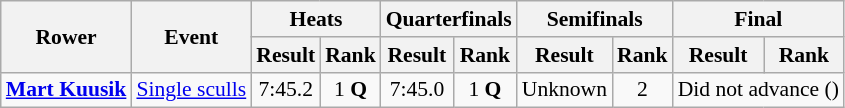<table class=wikitable style="font-size:90%">
<tr>
<th rowspan=2>Rower</th>
<th rowspan=2>Event</th>
<th colspan=2>Heats</th>
<th colspan=2>Quarterfinals</th>
<th colspan=2>Semifinals</th>
<th colspan=2>Final</th>
</tr>
<tr>
<th>Result</th>
<th>Rank</th>
<th>Result</th>
<th>Rank</th>
<th>Result</th>
<th>Rank</th>
<th>Result</th>
<th>Rank</th>
</tr>
<tr>
<td><strong><a href='#'>Mart Kuusik</a></strong></td>
<td><a href='#'>Single sculls</a></td>
<td align=center>7:45.2</td>
<td align=center>1 <strong>Q</strong></td>
<td align=center>7:45.0</td>
<td align=center>1 <strong>Q</strong></td>
<td align=center>Unknown</td>
<td align=center>2</td>
<td align=center colspan=2>Did not advance ()</td>
</tr>
</table>
